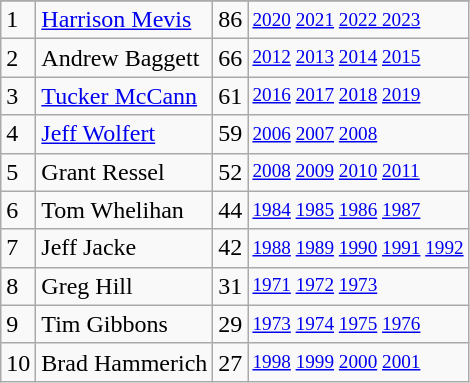<table class="wikitable">
<tr>
</tr>
<tr>
<td>1</td>
<td><a href='#'>Harrison Mevis</a></td>
<td>86</td>
<td style="font-size:80%;"><a href='#'>2020</a> <a href='#'>2021</a> <a href='#'>2022 2023</a></td>
</tr>
<tr>
<td>2</td>
<td>Andrew Baggett</td>
<td>66</td>
<td style="font-size:80%;"><a href='#'>2012</a> <a href='#'>2013</a> <a href='#'>2014</a> <a href='#'>2015</a></td>
</tr>
<tr>
<td>3</td>
<td><a href='#'>Tucker McCann</a></td>
<td>61</td>
<td style="font-size:80%;"><a href='#'>2016</a> <a href='#'>2017</a> <a href='#'>2018</a> <a href='#'>2019</a></td>
</tr>
<tr>
<td>4</td>
<td><a href='#'>Jeff Wolfert</a></td>
<td>59</td>
<td style="font-size:80%;"><a href='#'>2006</a> <a href='#'>2007</a> <a href='#'>2008</a></td>
</tr>
<tr>
<td>5</td>
<td>Grant Ressel</td>
<td>52</td>
<td style="font-size:80%;"><a href='#'>2008</a> <a href='#'>2009</a> <a href='#'>2010</a> <a href='#'>2011</a></td>
</tr>
<tr>
<td>6</td>
<td>Tom Whelihan</td>
<td>44</td>
<td style="font-size:80%;"><a href='#'>1984</a> <a href='#'>1985</a> <a href='#'>1986</a> <a href='#'>1987</a></td>
</tr>
<tr>
<td>7</td>
<td>Jeff Jacke</td>
<td>42</td>
<td style="font-size:80%;"><a href='#'>1988</a> <a href='#'>1989</a> <a href='#'>1990</a> <a href='#'>1991</a> <a href='#'>1992</a></td>
</tr>
<tr>
<td>8</td>
<td>Greg Hill</td>
<td>31</td>
<td style="font-size:80%;"><a href='#'>1971</a> <a href='#'>1972</a> <a href='#'>1973</a></td>
</tr>
<tr>
<td>9</td>
<td>Tim Gibbons</td>
<td>29</td>
<td style="font-size:80%;"><a href='#'>1973</a> <a href='#'>1974</a> <a href='#'>1975</a> <a href='#'>1976</a></td>
</tr>
<tr>
<td>10</td>
<td>Brad Hammerich</td>
<td>27</td>
<td style="font-size:80%;"><a href='#'>1998</a> <a href='#'>1999</a> <a href='#'>2000</a> <a href='#'>2001</a></td>
</tr>
</table>
